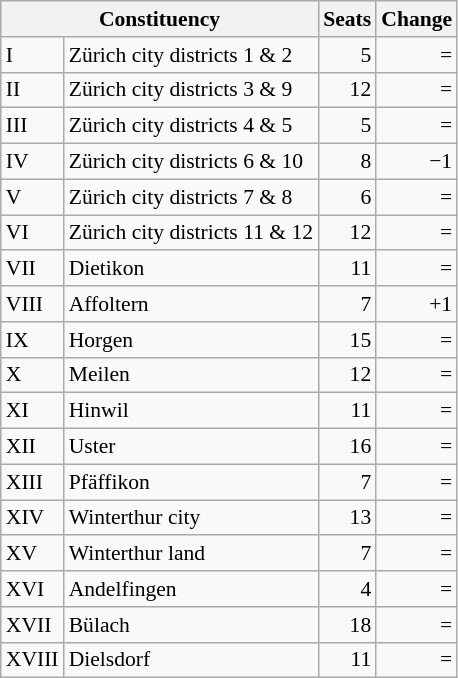<table class="wikitable" style="font-size:90%;">
<tr>
<th colspan="2">Constituency</th>
<th>Seats</th>
<th>Change</th>
</tr>
<tr>
<td>I</td>
<td>Zürich city districts 1 & 2</td>
<td style="text-align:right;">5</td>
<td style="text-align:right;">=</td>
</tr>
<tr>
<td>II</td>
<td>Zürich city districts 3 & 9</td>
<td style="text-align:right;">12</td>
<td style="text-align:right;">=</td>
</tr>
<tr>
<td>III</td>
<td>Zürich city districts 4 & 5</td>
<td style="text-align:right;">5</td>
<td style="text-align:right;">=</td>
</tr>
<tr>
<td>IV</td>
<td>Zürich city districts 6 & 10</td>
<td style="text-align:right;">8</td>
<td style="text-align:right;">−1</td>
</tr>
<tr>
<td>V</td>
<td>Zürich city districts 7 & 8</td>
<td style="text-align:right;">6</td>
<td style="text-align:right;">=</td>
</tr>
<tr>
<td>VI</td>
<td>Zürich city districts 11 & 12</td>
<td style="text-align:right;">12</td>
<td style="text-align:right;">=</td>
</tr>
<tr>
<td>VII</td>
<td>Dietikon</td>
<td style="text-align:right;">11</td>
<td style="text-align:right;">=</td>
</tr>
<tr>
<td>VIII</td>
<td>Affoltern</td>
<td style="text-align:right;">7</td>
<td style="text-align:right;">+1</td>
</tr>
<tr>
<td>IX</td>
<td>Horgen</td>
<td style="text-align:right;">15</td>
<td style="text-align:right;">=</td>
</tr>
<tr>
<td>X</td>
<td>Meilen</td>
<td style="text-align:right;">12</td>
<td style="text-align:right;">=</td>
</tr>
<tr>
<td>XI</td>
<td>Hinwil</td>
<td style="text-align:right;">11</td>
<td style="text-align:right;">=</td>
</tr>
<tr>
<td>XII</td>
<td>Uster</td>
<td style="text-align:right;">16</td>
<td style="text-align:right;">=</td>
</tr>
<tr>
<td>XIII</td>
<td>Pfäffikon</td>
<td style="text-align:right;">7</td>
<td style="text-align:right;">=</td>
</tr>
<tr>
<td>XIV</td>
<td>Winterthur city</td>
<td style="text-align:right;">13</td>
<td style="text-align:right;">=</td>
</tr>
<tr>
<td>XV</td>
<td>Winterthur land</td>
<td style="text-align:right;">7</td>
<td style="text-align:right;">=</td>
</tr>
<tr>
<td>XVI</td>
<td>Andelfingen</td>
<td style="text-align:right;">4</td>
<td style="text-align:right;">=</td>
</tr>
<tr>
<td>XVII</td>
<td>Bülach</td>
<td style="text-align:right;">18</td>
<td style="text-align:right;">=</td>
</tr>
<tr>
<td>XVIII</td>
<td>Dielsdorf</td>
<td style="text-align:right;">11</td>
<td style="text-align:right;">=</td>
</tr>
</table>
